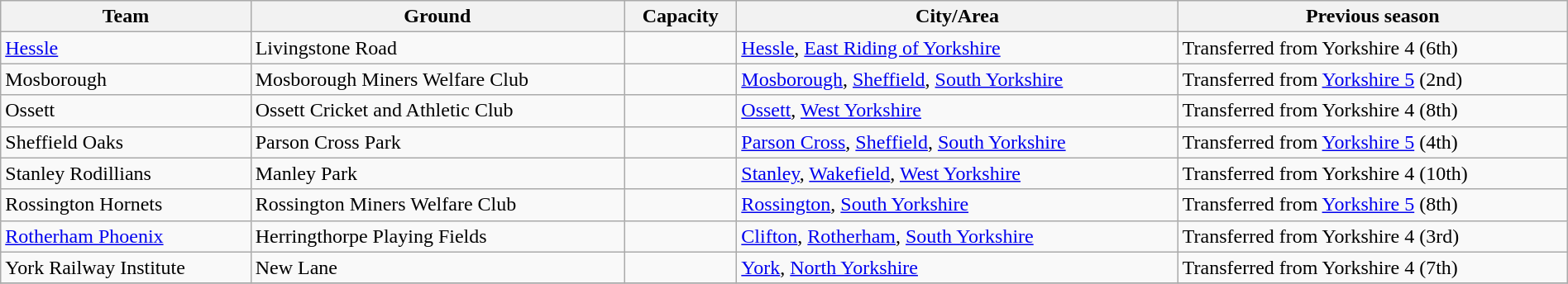<table class="wikitable sortable" width=100%>
<tr>
<th>Team</th>
<th>Ground</th>
<th>Capacity</th>
<th>City/Area</th>
<th>Previous season</th>
</tr>
<tr>
<td><a href='#'>Hessle</a></td>
<td>Livingstone Road</td>
<td></td>
<td><a href='#'>Hessle</a>, <a href='#'>East Riding of Yorkshire</a></td>
<td>Transferred from Yorkshire 4 (6th)</td>
</tr>
<tr>
<td>Mosborough</td>
<td>Mosborough Miners Welfare Club</td>
<td></td>
<td><a href='#'>Mosborough</a>, <a href='#'>Sheffield</a>, <a href='#'>South Yorkshire</a></td>
<td>Transferred from <a href='#'>Yorkshire 5</a> (2nd)</td>
</tr>
<tr>
<td>Ossett</td>
<td>Ossett Cricket and Athletic Club</td>
<td></td>
<td><a href='#'>Ossett</a>, <a href='#'>West Yorkshire</a></td>
<td>Transferred from Yorkshire 4 (8th)</td>
</tr>
<tr>
<td>Sheffield Oaks</td>
<td>Parson Cross Park</td>
<td></td>
<td><a href='#'>Parson Cross</a>, <a href='#'>Sheffield</a>, <a href='#'>South Yorkshire</a></td>
<td>Transferred from <a href='#'>Yorkshire 5</a> (4th)</td>
</tr>
<tr>
<td>Stanley Rodillians</td>
<td>Manley Park</td>
<td></td>
<td><a href='#'>Stanley</a>, <a href='#'>Wakefield</a>, <a href='#'>West Yorkshire</a></td>
<td>Transferred from Yorkshire 4 (10th)</td>
</tr>
<tr>
<td>Rossington Hornets</td>
<td>Rossington Miners Welfare Club</td>
<td></td>
<td><a href='#'>Rossington</a>, <a href='#'>South Yorkshire</a></td>
<td>Transferred from <a href='#'>Yorkshire 5</a> (8th)</td>
</tr>
<tr>
<td><a href='#'>Rotherham Phoenix</a></td>
<td>Herringthorpe Playing Fields</td>
<td></td>
<td><a href='#'>Clifton</a>, <a href='#'>Rotherham</a>, <a href='#'>South Yorkshire</a></td>
<td>Transferred from Yorkshire 4 (3rd)</td>
</tr>
<tr>
<td>York Railway Institute</td>
<td>New Lane</td>
<td></td>
<td><a href='#'>York</a>, <a href='#'>North Yorkshire</a></td>
<td>Transferred from Yorkshire 4 (7th)</td>
</tr>
<tr>
</tr>
</table>
